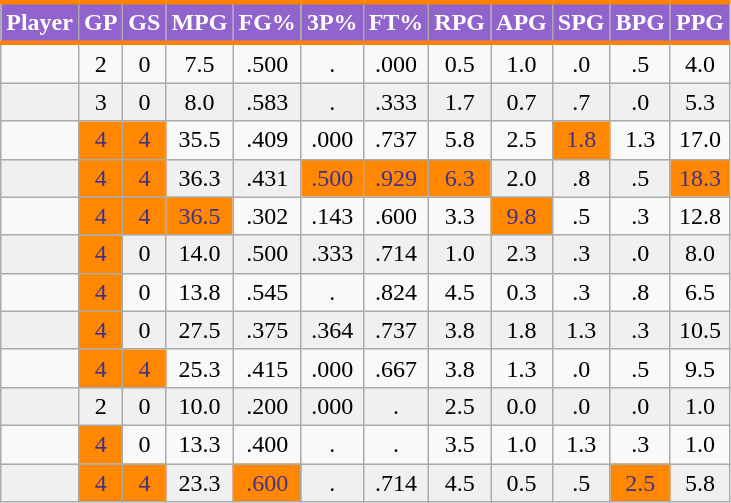<table class="wikitable sortable" style="text-align:right;">
<tr>
<th style="background:#9063CD; color:#FFFFFF; border-top:#FF8200 3px solid; border-bottom:#FF8200 3px solid;">Player</th>
<th style="background:#9063CD; color:#FFFFFF; border-top:#FF8200 3px solid; border-bottom:#FF8200 3px solid;">GP</th>
<th style="background:#9063CD; color:#FFFFFF; border-top:#FF8200 3px solid; border-bottom:#FF8200 3px solid;">GS</th>
<th style="background:#9063CD; color:#FFFFFF; border-top:#FF8200 3px solid; border-bottom:#FF8200 3px solid;">MPG</th>
<th style="background:#9063CD; color:#FFFFFF; border-top:#FF8200 3px solid; border-bottom:#FF8200 3px solid;">FG%</th>
<th style="background:#9063CD; color:#FFFFFF; border-top:#FF8200 3px solid; border-bottom:#FF8200 3px solid;">3P%</th>
<th style="background:#9063CD; color:#FFFFFF; border-top:#FF8200 3px solid; border-bottom:#FF8200 3px solid;">FT%</th>
<th style="background:#9063CD; color:#FFFFFF; border-top:#FF8200 3px solid; border-bottom:#FF8200 3px solid;">RPG</th>
<th style="background:#9063CD; color:#FFFFFF; border-top:#FF8200 3px solid; border-bottom:#FF8200 3px solid;">APG</th>
<th style="background:#9063CD; color:#FFFFFF; border-top:#FF8200 3px solid; border-bottom:#FF8200 3px solid;">SPG</th>
<th style="background:#9063CD; color:#FFFFFF; border-top:#FF8200 3px solid; border-bottom:#FF8200 3px solid;">BPG</th>
<th style="background:#9063CD; color:#FFFFFF; border-top:#FF8200 3px solid; border-bottom:#FF8200 3px solid;">PPG</th>
</tr>
<tr align="center" bgcolor="">
<td></td>
<td>2</td>
<td>0</td>
<td>7.5</td>
<td>.500</td>
<td>.</td>
<td>.000</td>
<td>0.5</td>
<td>1.0</td>
<td>.0</td>
<td>.5</td>
<td>4.0</td>
</tr>
<tr align="center" bgcolor="#f0f0f0">
<td></td>
<td>3</td>
<td>0</td>
<td>8.0</td>
<td>.583</td>
<td>.</td>
<td>.333</td>
<td>1.7</td>
<td>0.7</td>
<td>.7</td>
<td>.0</td>
<td>5.3</td>
</tr>
<tr align="center" bgcolor="">
<td></td>
<td style="background:#FF8800;color:#423189;">4</td>
<td style="background:#FF8800;color:#423189;">4</td>
<td>35.5</td>
<td>.409</td>
<td>.000</td>
<td>.737</td>
<td>5.8</td>
<td>2.5</td>
<td style="background:#FF8800;color:#423189;">1.8</td>
<td>1.3</td>
<td>17.0</td>
</tr>
<tr align="center" bgcolor="#f0f0f0">
<td></td>
<td style="background:#FF8800;color:#423189;">4</td>
<td style="background:#FF8800;color:#423189;">4</td>
<td>36.3</td>
<td>.431</td>
<td style="background:#FF8800;color:#423189;">.500</td>
<td style="background:#FF8800;color:#423189;">.929</td>
<td style="background:#FF8800;color:#423189;">6.3</td>
<td>2.0</td>
<td>.8</td>
<td>.5</td>
<td style="background:#FF8800;color:#423189;">18.3</td>
</tr>
<tr align="center" bgcolor="">
<td></td>
<td style="background:#FF8800;color:#423189;">4</td>
<td style="background:#FF8800;color:#423189;">4</td>
<td style="background:#FF8800;color:#423189;">36.5</td>
<td>.302</td>
<td>.143</td>
<td>.600</td>
<td>3.3</td>
<td style="background:#FF8800;color:#423189;">9.8</td>
<td>.5</td>
<td>.3</td>
<td>12.8</td>
</tr>
<tr align="center" bgcolor="#f0f0f0">
<td></td>
<td style="background:#FF8800;color:#423189;">4</td>
<td>0</td>
<td>14.0</td>
<td>.500</td>
<td>.333</td>
<td>.714</td>
<td>1.0</td>
<td>2.3</td>
<td>.3</td>
<td>.0</td>
<td>8.0</td>
</tr>
<tr align="center" bgcolor="">
<td></td>
<td style="background:#FF8800;color:#423189;">4</td>
<td>0</td>
<td>13.8</td>
<td>.545</td>
<td>.</td>
<td>.824</td>
<td>4.5</td>
<td>0.3</td>
<td>.3</td>
<td>.8</td>
<td>6.5</td>
</tr>
<tr align="center" bgcolor="#f0f0f0">
<td></td>
<td style="background:#FF8800;color:#423189;">4</td>
<td>0</td>
<td>27.5</td>
<td>.375</td>
<td>.364</td>
<td>.737</td>
<td>3.8</td>
<td>1.8</td>
<td>1.3</td>
<td>.3</td>
<td>10.5</td>
</tr>
<tr align="center" bgcolor="">
<td></td>
<td style="background:#FF8800;color:#423189;">4</td>
<td style="background:#FF8800;color:#423189;">4</td>
<td>25.3</td>
<td>.415</td>
<td>.000</td>
<td>.667</td>
<td>3.8</td>
<td>1.3</td>
<td>.0</td>
<td>.5</td>
<td>9.5</td>
</tr>
<tr align="center" bgcolor="#f0f0f0">
<td></td>
<td>2</td>
<td>0</td>
<td>10.0</td>
<td>.200</td>
<td>.000</td>
<td>.</td>
<td>2.5</td>
<td>0.0</td>
<td>.0</td>
<td>.0</td>
<td>1.0</td>
</tr>
<tr align="center" bgcolor="">
<td></td>
<td style="background:#FF8800;color:#423189;">4</td>
<td>0</td>
<td>13.3</td>
<td>.400</td>
<td>.</td>
<td>.</td>
<td>3.5</td>
<td>1.0</td>
<td>1.3</td>
<td>.3</td>
<td>1.0</td>
</tr>
<tr align="center" bgcolor="#f0f0f0">
<td></td>
<td style="background:#FF8800;color:#423189;">4</td>
<td style="background:#FF8800;color:#423189;">4</td>
<td>23.3</td>
<td style="background:#FF8800;color:#423189;">.600</td>
<td>.</td>
<td>.714</td>
<td>4.5</td>
<td>0.5</td>
<td>.5</td>
<td style="background:#FF8800;color:#423189;">2.5</td>
<td>5.8</td>
</tr>
</table>
